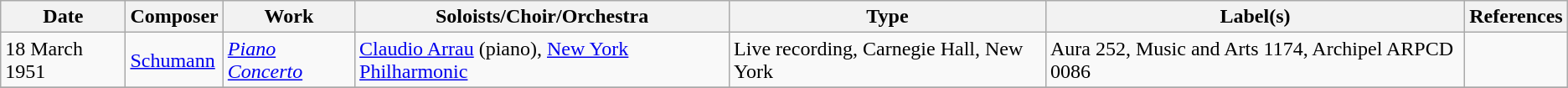<table class="wikitable">
<tr>
<th>Date</th>
<th>Composer</th>
<th>Work</th>
<th>Soloists/Choir/Orchestra</th>
<th>Type</th>
<th>Label(s)</th>
<th>References</th>
</tr>
<tr>
<td>18 March 1951</td>
<td><a href='#'>Schumann</a></td>
<td><em><a href='#'>Piano Concerto</a></em></td>
<td><a href='#'>Claudio Arrau</a> (piano), <a href='#'>New York Philharmonic</a></td>
<td>Live recording, Carnegie Hall, New York</td>
<td>Aura 252, Music and Arts 1174, Archipel ARPCD 0086</td>
<td></td>
</tr>
<tr>
</tr>
</table>
